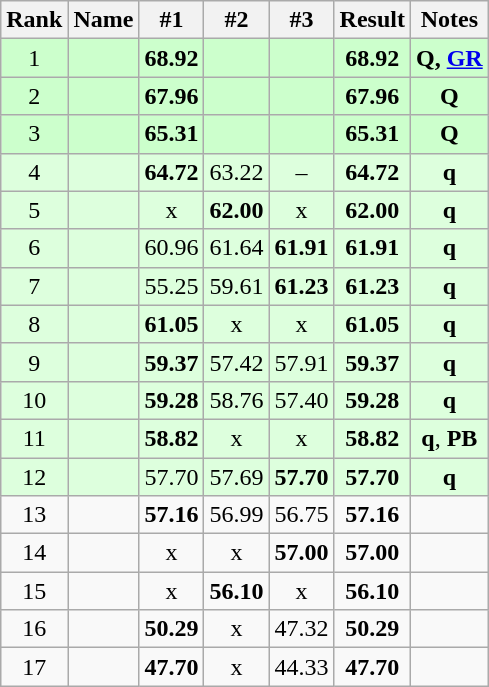<table class="wikitable sortable" style="text-align:center">
<tr>
<th>Rank</th>
<th>Name</th>
<th>#1</th>
<th>#2</th>
<th>#3</th>
<th>Result</th>
<th>Notes</th>
</tr>
<tr bgcolor=ccffcc>
<td>1</td>
<td align="left"></td>
<td><strong>68.92</strong></td>
<td></td>
<td></td>
<td><strong>68.92</strong></td>
<td><strong>Q, <a href='#'>GR</a></strong></td>
</tr>
<tr bgcolor=ccffcc>
<td>2</td>
<td align="left"></td>
<td><strong>67.96</strong></td>
<td></td>
<td></td>
<td><strong>67.96</strong></td>
<td><strong>Q</strong></td>
</tr>
<tr bgcolor=ccffcc>
<td>3</td>
<td align="left"></td>
<td><strong>65.31</strong></td>
<td></td>
<td></td>
<td><strong>65.31</strong></td>
<td><strong>Q</strong></td>
</tr>
<tr bgcolor=ddffdd>
<td>4</td>
<td align="left"></td>
<td><strong>64.72</strong></td>
<td>63.22</td>
<td>–</td>
<td><strong>64.72</strong></td>
<td><strong>q</strong></td>
</tr>
<tr bgcolor=ddffdd>
<td>5</td>
<td align="left"></td>
<td>x</td>
<td><strong>62.00</strong></td>
<td>x</td>
<td><strong>62.00</strong></td>
<td><strong>q</strong></td>
</tr>
<tr bgcolor=ddffdd>
<td>6</td>
<td align="left"></td>
<td>60.96</td>
<td>61.64</td>
<td><strong>61.91</strong></td>
<td><strong>61.91</strong></td>
<td><strong>q</strong></td>
</tr>
<tr bgcolor=ddffdd>
<td>7</td>
<td align="left"></td>
<td>55.25</td>
<td>59.61</td>
<td><strong>61.23</strong></td>
<td><strong>61.23</strong></td>
<td><strong>q</strong></td>
</tr>
<tr bgcolor=ddffdd>
<td>8</td>
<td align="left"></td>
<td><strong>61.05</strong></td>
<td>x</td>
<td>x</td>
<td><strong>61.05</strong></td>
<td><strong>q</strong></td>
</tr>
<tr bgcolor=ddffdd>
<td>9</td>
<td align="left"></td>
<td><strong>59.37</strong></td>
<td>57.42</td>
<td>57.91</td>
<td><strong>59.37</strong></td>
<td><strong>q</strong></td>
</tr>
<tr bgcolor=ddffdd>
<td>10</td>
<td align="left"></td>
<td><strong>59.28</strong></td>
<td>58.76</td>
<td>57.40</td>
<td><strong>59.28</strong></td>
<td><strong>q</strong></td>
</tr>
<tr bgcolor=ddffdd>
<td>11</td>
<td align="left"></td>
<td><strong>58.82</strong></td>
<td>x</td>
<td>x</td>
<td><strong>58.82</strong></td>
<td><strong>q</strong>, <strong>PB</strong></td>
</tr>
<tr bgcolor=ddffdd>
<td>12</td>
<td align="left"></td>
<td>57.70</td>
<td>57.69</td>
<td><strong>57.70</strong></td>
<td><strong>57.70</strong></td>
<td><strong>q</strong></td>
</tr>
<tr>
<td>13</td>
<td align="left"></td>
<td><strong>57.16</strong></td>
<td>56.99</td>
<td>56.75</td>
<td><strong>57.16</strong></td>
<td></td>
</tr>
<tr>
<td>14</td>
<td align="left"></td>
<td>x</td>
<td>x</td>
<td><strong>57.00</strong></td>
<td><strong>57.00</strong></td>
<td></td>
</tr>
<tr>
<td>15</td>
<td align="left"></td>
<td>x</td>
<td><strong>56.10</strong></td>
<td>x</td>
<td><strong>56.10</strong></td>
<td></td>
</tr>
<tr>
<td>16</td>
<td align="left"></td>
<td><strong>50.29</strong></td>
<td>x</td>
<td>47.32</td>
<td><strong>50.29</strong></td>
<td></td>
</tr>
<tr>
<td>17</td>
<td align="left"></td>
<td><strong>47.70</strong></td>
<td>x</td>
<td>44.33</td>
<td><strong>47.70</strong></td>
<td></td>
</tr>
</table>
